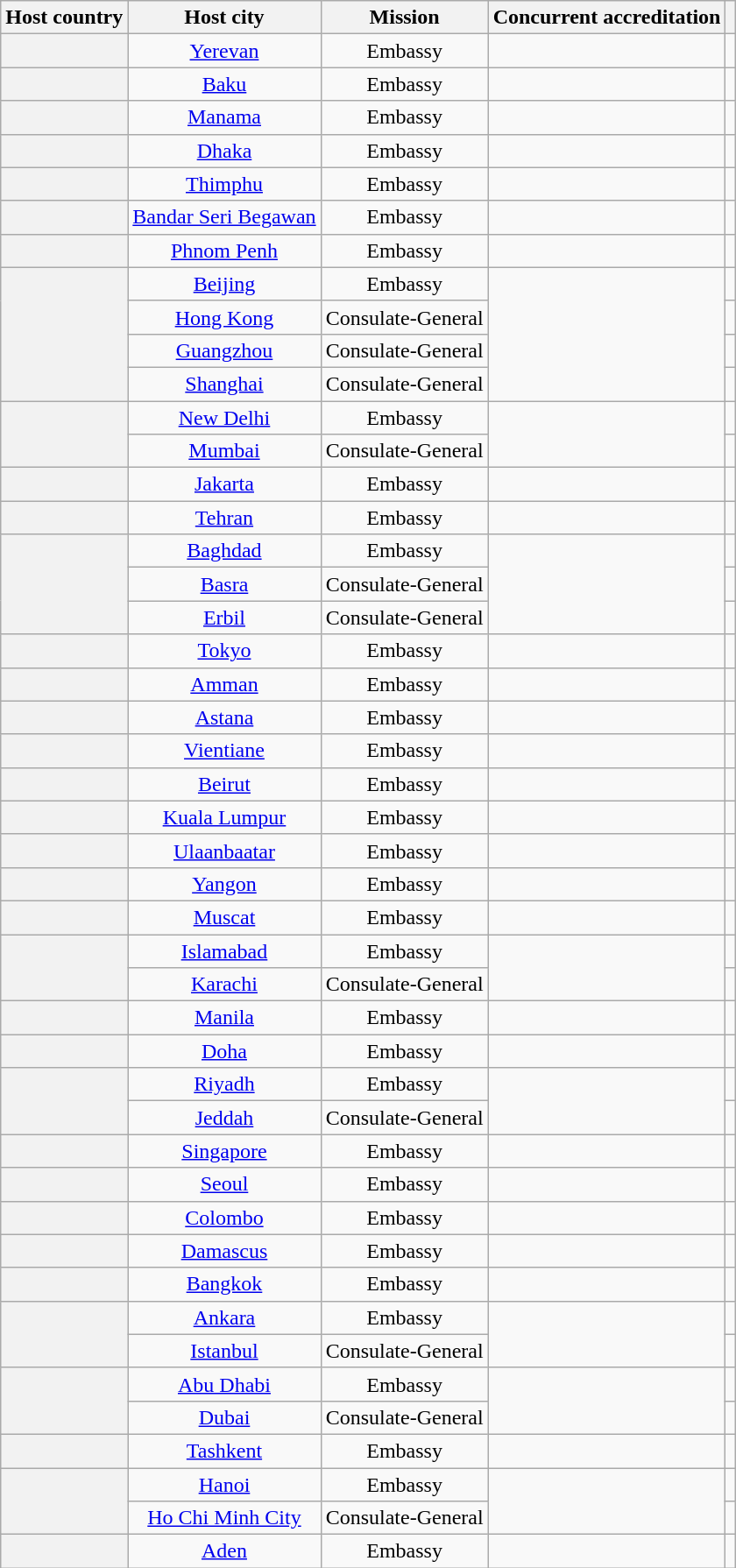<table class="wikitable plainrowheaders" style="text-align:center;">
<tr>
<th scope="col">Host country</th>
<th scope="col">Host city</th>
<th scope="col">Mission</th>
<th scope="col">Concurrent accreditation</th>
<th scope="col"></th>
</tr>
<tr>
<th scope="row"></th>
<td><a href='#'>Yerevan</a></td>
<td>Embassy</td>
<td></td>
<td></td>
</tr>
<tr>
<th scope="row"></th>
<td><a href='#'>Baku</a></td>
<td>Embassy</td>
<td></td>
<td></td>
</tr>
<tr>
<th scope="row"></th>
<td><a href='#'>Manama</a></td>
<td>Embassy</td>
<td></td>
<td></td>
</tr>
<tr>
<th scope="row"></th>
<td><a href='#'>Dhaka</a></td>
<td>Embassy</td>
<td></td>
<td></td>
</tr>
<tr>
<th scope="row"></th>
<td><a href='#'>Thimphu</a></td>
<td>Embassy</td>
<td></td>
<td></td>
</tr>
<tr>
<th scope="row"></th>
<td><a href='#'>Bandar Seri Begawan</a></td>
<td>Embassy</td>
<td></td>
<td></td>
</tr>
<tr>
<th scope="row"></th>
<td><a href='#'>Phnom Penh</a></td>
<td>Embassy</td>
<td></td>
<td></td>
</tr>
<tr>
<th scope="row" rowspan="4"></th>
<td><a href='#'>Beijing</a></td>
<td>Embassy</td>
<td rowspan="4"></td>
<td></td>
</tr>
<tr>
<td><a href='#'>Hong Kong</a></td>
<td>Consulate-General</td>
<td></td>
</tr>
<tr>
<td><a href='#'>Guangzhou</a></td>
<td>Consulate-General</td>
<td></td>
</tr>
<tr>
<td><a href='#'>Shanghai</a></td>
<td>Consulate-General</td>
<td></td>
</tr>
<tr>
<th scope="row" rowspan="2"></th>
<td><a href='#'>New Delhi</a></td>
<td>Embassy</td>
<td rowspan="2"></td>
<td></td>
</tr>
<tr>
<td><a href='#'>Mumbai</a></td>
<td>Consulate-General</td>
<td></td>
</tr>
<tr>
<th scope="row"></th>
<td><a href='#'>Jakarta</a></td>
<td>Embassy</td>
<td></td>
<td></td>
</tr>
<tr>
<th scope="row"></th>
<td><a href='#'>Tehran</a></td>
<td>Embassy</td>
<td></td>
<td></td>
</tr>
<tr>
<th scope="row" rowspan="3"></th>
<td><a href='#'>Baghdad</a></td>
<td>Embassy</td>
<td rowspan="3"></td>
<td></td>
</tr>
<tr>
<td><a href='#'>Basra</a></td>
<td>Consulate-General</td>
<td></td>
</tr>
<tr>
<td><a href='#'>Erbil</a></td>
<td>Consulate-General</td>
<td></td>
</tr>
<tr>
<th scope="row"></th>
<td><a href='#'>Tokyo</a></td>
<td>Embassy</td>
<td></td>
<td></td>
</tr>
<tr>
<th scope="row"></th>
<td><a href='#'>Amman</a></td>
<td>Embassy</td>
<td></td>
<td></td>
</tr>
<tr>
<th scope="row"></th>
<td><a href='#'>Astana</a></td>
<td>Embassy</td>
<td></td>
<td></td>
</tr>
<tr>
<th scope="row"></th>
<td><a href='#'>Vientiane</a></td>
<td>Embassy</td>
<td></td>
<td></td>
</tr>
<tr>
<th scope="row"></th>
<td><a href='#'>Beirut</a></td>
<td>Embassy</td>
<td></td>
<td></td>
</tr>
<tr>
<th scope="row"></th>
<td><a href='#'>Kuala Lumpur</a></td>
<td>Embassy</td>
<td></td>
<td></td>
</tr>
<tr>
<th scope="row"></th>
<td><a href='#'>Ulaanbaatar</a></td>
<td>Embassy</td>
<td></td>
<td></td>
</tr>
<tr>
<th scope="row"></th>
<td><a href='#'>Yangon</a></td>
<td>Embassy</td>
<td></td>
<td></td>
</tr>
<tr>
<th scope="row"></th>
<td><a href='#'>Muscat</a></td>
<td>Embassy</td>
<td></td>
<td></td>
</tr>
<tr>
<th scope="row" rowspan="2"></th>
<td><a href='#'>Islamabad</a></td>
<td>Embassy</td>
<td rowspan="2"></td>
<td></td>
</tr>
<tr>
<td><a href='#'>Karachi</a></td>
<td>Consulate-General</td>
<td></td>
</tr>
<tr>
<th scope="row"></th>
<td><a href='#'>Manila</a></td>
<td>Embassy</td>
<td></td>
<td></td>
</tr>
<tr>
<th scope="row"></th>
<td><a href='#'>Doha</a></td>
<td>Embassy</td>
<td></td>
<td></td>
</tr>
<tr>
<th scope="row" rowspan="2"></th>
<td><a href='#'>Riyadh</a></td>
<td>Embassy</td>
<td rowspan="2"></td>
<td></td>
</tr>
<tr>
<td><a href='#'>Jeddah</a></td>
<td>Consulate-General</td>
<td></td>
</tr>
<tr>
<th scope="row"></th>
<td><a href='#'>Singapore</a></td>
<td>Embassy</td>
<td></td>
<td></td>
</tr>
<tr>
<th scope="row"></th>
<td><a href='#'>Seoul</a></td>
<td>Embassy</td>
<td></td>
<td></td>
</tr>
<tr>
<th scope="row"></th>
<td><a href='#'>Colombo</a></td>
<td>Embassy</td>
<td></td>
<td></td>
</tr>
<tr>
<th scope="row"></th>
<td><a href='#'>Damascus</a></td>
<td>Embassy</td>
<td></td>
<td></td>
</tr>
<tr>
<th scope="row"></th>
<td><a href='#'>Bangkok</a></td>
<td>Embassy</td>
<td></td>
<td></td>
</tr>
<tr>
<th scope="row" rowspan="2"></th>
<td><a href='#'>Ankara</a></td>
<td>Embassy</td>
<td rowspan="2"></td>
<td></td>
</tr>
<tr>
<td><a href='#'>Istanbul</a></td>
<td>Consulate-General</td>
<td></td>
</tr>
<tr>
<th scope="row" rowspan="2"></th>
<td><a href='#'>Abu Dhabi</a></td>
<td>Embassy</td>
<td rowspan="2"></td>
<td></td>
</tr>
<tr>
<td><a href='#'>Dubai</a></td>
<td>Consulate-General</td>
<td></td>
</tr>
<tr>
<th scope="row"></th>
<td><a href='#'>Tashkent</a></td>
<td>Embassy</td>
<td></td>
<td></td>
</tr>
<tr>
<th scope="row" rowspan="2"></th>
<td><a href='#'>Hanoi</a></td>
<td>Embassy</td>
<td rowspan="2"></td>
<td></td>
</tr>
<tr>
<td><a href='#'>Ho Chi Minh City</a></td>
<td>Consulate-General</td>
<td></td>
</tr>
<tr>
<th scope="row"></th>
<td><a href='#'>Aden</a></td>
<td>Embassy</td>
<td></td>
<td></td>
</tr>
</table>
